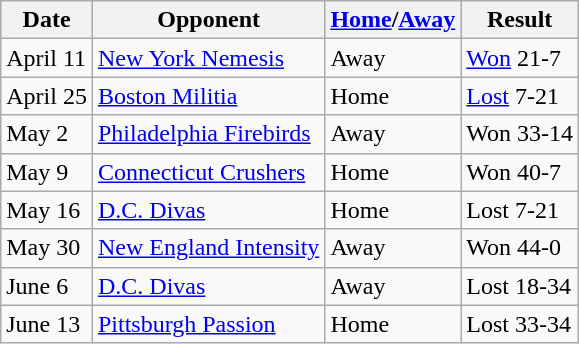<table class="wikitable">
<tr>
<th>Date</th>
<th>Opponent</th>
<th><a href='#'>Home</a>/<a href='#'>Away</a></th>
<th>Result</th>
</tr>
<tr>
<td>April 11</td>
<td><a href='#'>New York Nemesis</a></td>
<td>Away</td>
<td><a href='#'>Won</a> 21-7</td>
</tr>
<tr>
<td>April 25</td>
<td><a href='#'>Boston Militia</a></td>
<td>Home</td>
<td><a href='#'>Lost</a> 7-21</td>
</tr>
<tr>
<td>May 2</td>
<td><a href='#'>Philadelphia Firebirds</a></td>
<td>Away</td>
<td>Won 33-14</td>
</tr>
<tr>
<td>May 9</td>
<td><a href='#'>Connecticut Crushers</a></td>
<td>Home</td>
<td>Won 40-7</td>
</tr>
<tr>
<td>May 16</td>
<td><a href='#'>D.C. Divas</a></td>
<td>Home</td>
<td>Lost 7-21</td>
</tr>
<tr>
<td>May 30</td>
<td><a href='#'>New England Intensity</a></td>
<td>Away</td>
<td>Won 44-0</td>
</tr>
<tr>
<td>June 6</td>
<td><a href='#'>D.C. Divas</a></td>
<td>Away</td>
<td>Lost 18-34</td>
</tr>
<tr>
<td>June 13</td>
<td><a href='#'>Pittsburgh Passion</a></td>
<td>Home</td>
<td>Lost 33-34</td>
</tr>
</table>
